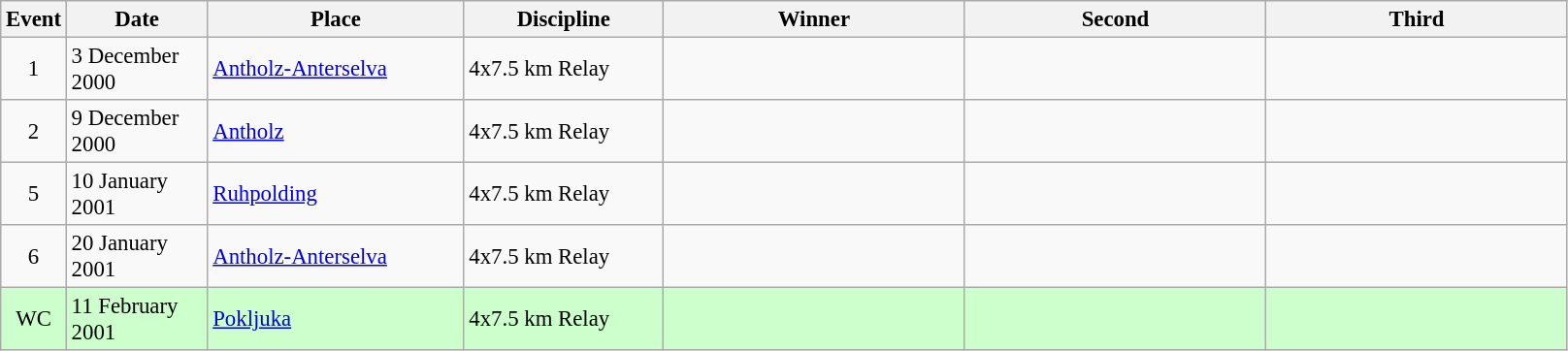<table class="wikitable" style="font-size:95%;">
<tr>
<th width="30">Event</th>
<th width="90">Date</th>
<th width="169">Place</th>
<th width="130">Discipline</th>
<th width="200">Winner</th>
<th width="200">Second</th>
<th width="200">Third</th>
</tr>
<tr>
<td align=center>1</td>
<td>3 December 2000</td>
<td> <a href='#'>Antholz-Anterselva</a></td>
<td>4x7.5 km Relay</td>
<td></td>
<td></td>
<td></td>
</tr>
<tr>
<td align=center>2</td>
<td>9 December 2000</td>
<td> <a href='#'>Antholz</a></td>
<td>4x7.5 km Relay</td>
<td></td>
<td></td>
<td></td>
</tr>
<tr>
<td align=center>5</td>
<td>10 January 2001</td>
<td> <a href='#'>Ruhpolding</a></td>
<td>4x7.5 km Relay</td>
<td></td>
<td></td>
<td></td>
</tr>
<tr>
<td align=center>6</td>
<td>20 January 2001</td>
<td> <a href='#'>Antholz-Anterselva</a></td>
<td>4x7.5 km Relay</td>
<td></td>
<td></td>
<td></td>
</tr>
<tr style="background:#CCFFCC">
<td align=center>WC</td>
<td>11 February 2001</td>
<td> <a href='#'>Pokljuka</a></td>
<td>4x7.5 km Relay</td>
<td></td>
<td></td>
<td></td>
</tr>
</table>
